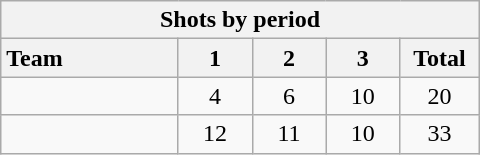<table class="wikitable" style="width:20em; text-align:right;">
<tr>
<th colspan="6">Shots by period</th>
</tr>
<tr>
<th style="width:8em; text-align:left;">Team</th>
<th style="width:3em;">1</th>
<th style="width:3em;">2</th>
<th style="width:3em;">3</th>
<th style="width:3em;">Total</th>
</tr>
<tr style="text-align:center;">
<td style="text-align:left;"></td>
<td>4</td>
<td>6</td>
<td>10</td>
<td>20</td>
</tr>
<tr style="text-align:center;">
<td style="text-align:left;"></td>
<td>12</td>
<td>11</td>
<td>10</td>
<td>33</td>
</tr>
</table>
